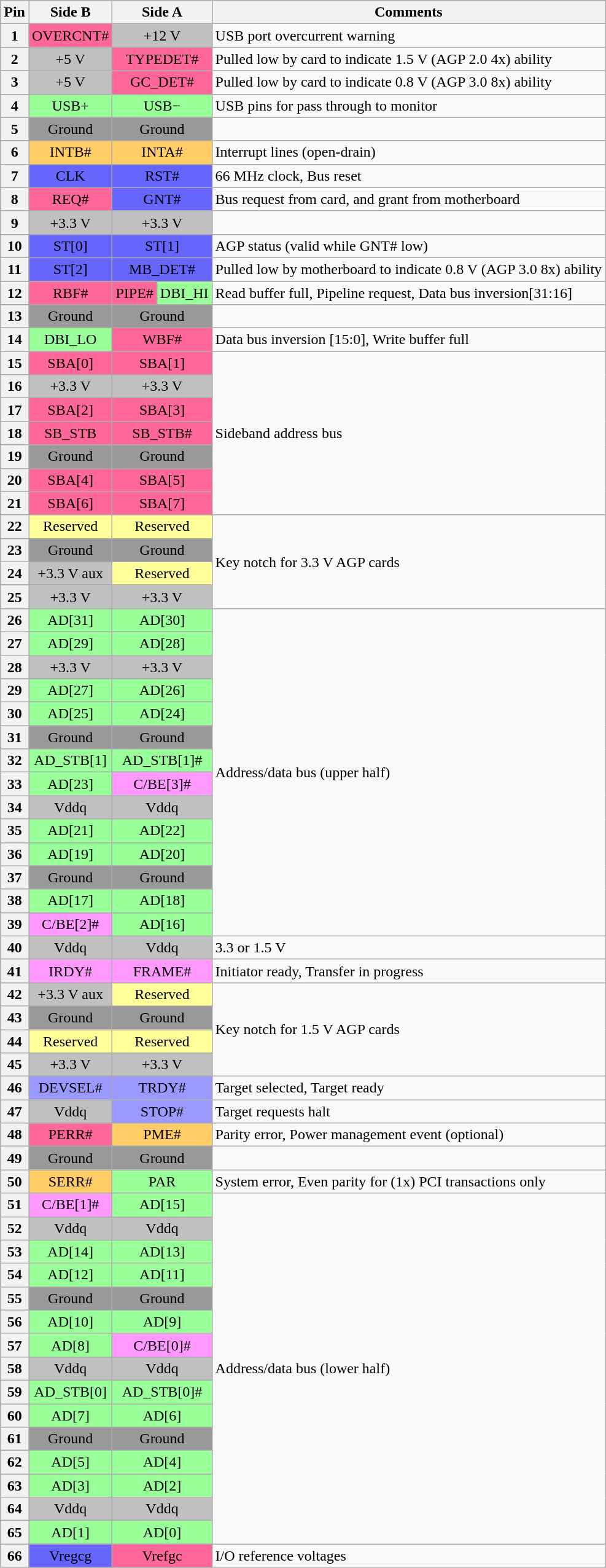<table class=wikitable style="text-align:center">
<tr>
<th>Pin</th>
<th>Side B</th>
<th colspan=2>Side A</th>
<th>Comments</th>
</tr>
<tr>
<th>1</th>
<td style="background:#f69">OVERCNT#</td>
<td style="background:silver" colspan=2>+12 V</td>
<td align=left>USB port overcurrent warning</td>
</tr>
<tr>
<th>2</th>
<td style="background:silver">+5 V</td>
<td style="background:#f69" colspan=2>TYPEDET#</td>
<td align=left>Pulled low by card to indicate 1.5 V (AGP 2.0 4x) ability</td>
</tr>
<tr>
<th>3</th>
<td style="background:silver">+5 V</td>
<td style="background:#f69" colspan=2>GC_DET#</td>
<td align=left>Pulled low by card to indicate 0.8 V (AGP 3.0 8x) ability</td>
</tr>
<tr>
<th>4</th>
<td style="background:#9f9">USB+</td>
<td style="background:#9f9" colspan=2>USB−</td>
<td align=left>USB pins for pass through to monitor</td>
</tr>
<tr>
<th>5</th>
<td style="background:#999">Ground</td>
<td style="background:#999" colspan=2>Ground</td>
<td align=left></td>
</tr>
<tr>
<th>6</th>
<td style="background:#fc6">INTB#</td>
<td style="background:#fc6" colspan=2>INTA#</td>
<td align=left>Interrupt lines (open-drain)</td>
</tr>
<tr>
<th>7</th>
<td style="background:#66f">CLK</td>
<td style="background:#66f" colspan=2>RST#</td>
<td align=left>66 MHz clock, Bus reset</td>
</tr>
<tr>
<th>8</th>
<td style="background:#f69">REQ#</td>
<td style="background:#66f" colspan=2>GNT#</td>
<td align=left>Bus request from card, and grant from motherboard</td>
</tr>
<tr>
<th>9</th>
<td style="background:silver">+3.3 V</td>
<td style="background:silver" colspan=2>+3.3 V</td>
<td align=left></td>
</tr>
<tr>
<th>10</th>
<td style="background:#66f">ST[0]</td>
<td style="background:#66f" colspan=2>ST[1]</td>
<td align=left>AGP status (valid while GNT# low)</td>
</tr>
<tr>
<th>11</th>
<td style="background:#66f">ST[2]</td>
<td style="background:#66f" colspan=2>MB_DET#</td>
<td align=left>Pulled low by motherboard to indicate 0.8 V (AGP 3.0 8x) ability</td>
</tr>
<tr>
<th>12</th>
<td style="background:#f69">RBF#</td>
<td style="background:#f69">PIPE#</td>
<td style="background:#9f9">DBI_HI</td>
<td align=left>Read buffer full, Pipeline request, Data bus inversion[31:16]</td>
</tr>
<tr>
<th>13</th>
<td style="background:#999">Ground</td>
<td style="background:#999" colspan=2>Ground</td>
<td align=left></td>
</tr>
<tr>
<th>14</th>
<td style="background:#9f9">DBI_LO</td>
<td style="background:#f69" colspan=2>WBF#</td>
<td align=left>Data bus inversion [15:0], Write buffer full</td>
</tr>
<tr>
<th>15</th>
<td style="background:#f69">SBA[0]</td>
<td style="background:#f69" colspan=2>SBA[1]</td>
<td rowspan=7 align=left>Sideband address bus</td>
</tr>
<tr>
<th>16</th>
<td style="background:silver">+3.3 V</td>
<td style="background:silver" colspan=2>+3.3 V</td>
</tr>
<tr>
<th>17</th>
<td style="background:#f69">SBA[2]</td>
<td style="background:#f69" colspan=2>SBA[3]</td>
</tr>
<tr>
<th>18</th>
<td style="background:#f69">SB_STB</td>
<td style="background:#f69" colspan=2>SB_STB#</td>
</tr>
<tr>
<th>19</th>
<td style="background:#999">Ground</td>
<td style="background:#999" colspan=2>Ground</td>
</tr>
<tr>
<th>20</th>
<td style="background:#f69">SBA[4]</td>
<td style="background:#f69" colspan=2>SBA[5]</td>
</tr>
<tr>
<th>21</th>
<td style="background:#f69">SBA[6]</td>
<td style="background:#f69" colspan=2>SBA[7]</td>
</tr>
<tr>
<th>22</th>
<td style="background:#ff9">Reserved</td>
<td style="background:#ff9" colspan=2>Reserved</td>
<td rowspan=4 align=left>Key notch for 3.3 V AGP cards</td>
</tr>
<tr>
<th>23</th>
<td style="background:#999">Ground</td>
<td style="background:#999" colspan=2>Ground</td>
</tr>
<tr>
<th>24</th>
<td style="background:silver">+3.3 V aux</td>
<td style="background:#ff9" colspan=2>Reserved</td>
</tr>
<tr>
<th>25</th>
<td style="background:silver">+3.3 V</td>
<td style="background:silver" colspan=2>+3.3 V</td>
</tr>
<tr>
<th>26</th>
<td style="background:#9f9">AD[31]</td>
<td style="background:#9f9" colspan=2>AD[30]</td>
<td rowspan=14 align=left>Address/data bus (upper half)</td>
</tr>
<tr>
<th>27</th>
<td style="background:#9f9">AD[29]</td>
<td style="background:#9f9" colspan=2>AD[28]</td>
</tr>
<tr>
<th>28</th>
<td style="background:silver">+3.3 V</td>
<td style="background:silver" colspan=2>+3.3 V</td>
</tr>
<tr>
<th>29</th>
<td style="background:#9f9">AD[27]</td>
<td style="background:#9f9" colspan=2>AD[26]</td>
</tr>
<tr>
<th>30</th>
<td style="background:#9f9">AD[25]</td>
<td style="background:#9f9" colspan=2>AD[24]</td>
</tr>
<tr>
<th>31</th>
<td style="background:#999">Ground</td>
<td style="background:#999" colspan=2>Ground</td>
</tr>
<tr>
<th>32</th>
<td style="background:#9f9">AD_STB[1]</td>
<td style="background:#9f9" colspan=2>AD_STB[1]#</td>
</tr>
<tr>
<th>33</th>
<td style="background:#9f9">AD[23]</td>
<td style="background:#f9f" colspan=2>C/BE[3]#</td>
</tr>
<tr>
<th>34</th>
<td style="background:silver">Vddq</td>
<td style="background:silver" colspan=2>Vddq</td>
</tr>
<tr>
<th>35</th>
<td style="background:#9f9">AD[21]</td>
<td style="background:#9f9" colspan=2>AD[22]</td>
</tr>
<tr>
<th>36</th>
<td style="background:#9f9">AD[19]</td>
<td style="background:#9f9" colspan=2>AD[20]</td>
</tr>
<tr>
<th>37</th>
<td style="background:#999">Ground</td>
<td style="background:#999" colspan=2>Ground</td>
</tr>
<tr>
<th>38</th>
<td style="background:#9f9">AD[17]</td>
<td style="background:#9f9" colspan=2>AD[18]</td>
</tr>
<tr>
<th>39</th>
<td style="background:#f9f">C/BE[2]#</td>
<td style="background:#9f9" colspan=2>AD[16]</td>
</tr>
<tr>
<th>40</th>
<td style="background:silver">Vddq</td>
<td style="background:silver" colspan=2>Vddq</td>
<td align=left>3.3 or 1.5 V</td>
</tr>
<tr>
<th>41</th>
<td style="background:#f9f">IRDY#</td>
<td style="background:#f9f" colspan=2>FRAME#</td>
<td align=left>Initiator ready, Transfer in progress</td>
</tr>
<tr>
<th>42</th>
<td style="background:silver">+3.3 V aux</td>
<td style="background:#ff9" colspan=2>Reserved</td>
<td rowspan=4 align=left>Key notch for 1.5 V AGP cards</td>
</tr>
<tr>
<th>43</th>
<td style="background:#999">Ground</td>
<td style="background:#999" colspan=2>Ground</td>
</tr>
<tr>
<th>44</th>
<td style="background:#ff9">Reserved</td>
<td style="background:#ff9" colspan=2>Reserved</td>
</tr>
<tr>
<th>45</th>
<td style="background:silver">+3.3 V</td>
<td style="background:silver" colspan=2>+3.3 V</td>
</tr>
<tr>
<th>46</th>
<td style="background:#99f">DEVSEL#</td>
<td style="background:#99f" colspan=2>TRDY#</td>
<td align=left>Target selected, Target ready</td>
</tr>
<tr>
<th>47</th>
<td style="background:silver">Vddq</td>
<td style="background:#99f" colspan=2>STOP#</td>
<td align=left>Target requests halt</td>
</tr>
<tr>
<th>48</th>
<td style="background:#f69">PERR#</td>
<td style="background:#fc6" colspan=2>PME#</td>
<td align=left>Parity error, Power management event (optional)</td>
</tr>
<tr>
<th>49</th>
<td style="background:#999">Ground</td>
<td style="background:#999" colspan=2>Ground</td>
<td align=left></td>
</tr>
<tr>
<th>50</th>
<td style="background:#fc6">SERR#</td>
<td style="background:#9f9" colspan=2>PAR</td>
<td align=left>System error, Even parity for (1x) PCI transactions only</td>
</tr>
<tr>
<th>51</th>
<td style="background:#f9f">C/BE[1]#</td>
<td style="background:#9f9" colspan=2>AD[15]</td>
<td rowspan=15 align=left>Address/data bus (lower half)</td>
</tr>
<tr>
<th>52</th>
<td style="background:silver">Vddq</td>
<td style="background:silver" colspan=2>Vddq</td>
</tr>
<tr>
<th>53</th>
<td style="background:#9f9">AD[14]</td>
<td style="background:#9f9" colspan=2>AD[13]</td>
</tr>
<tr>
<th>54</th>
<td style="background:#9f9">AD[12]</td>
<td style="background:#9f9" colspan=2>AD[11]</td>
</tr>
<tr>
<th>55</th>
<td style="background:#999">Ground</td>
<td style="background:#999" colspan=2>Ground</td>
</tr>
<tr>
<th>56</th>
<td style="background:#9f9">AD[10]</td>
<td style="background:#9f9" colspan=2>AD[9]</td>
</tr>
<tr>
<th>57</th>
<td style="background:#9f9">AD[8]</td>
<td style="background:#f9f" colspan=2>C/BE[0]#</td>
</tr>
<tr>
<th>58</th>
<td style="background:silver">Vddq</td>
<td style="background:silver" colspan=2>Vddq</td>
</tr>
<tr>
<th>59</th>
<td style="background:#9f9">AD_STB[0]</td>
<td style="background:#9f9" colspan=2>AD_STB[0]#</td>
</tr>
<tr>
<th>60</th>
<td style="background:#9f9">AD[7]</td>
<td style="background:#9f9" colspan=2>AD[6]</td>
</tr>
<tr>
<th>61</th>
<td style="background:#999">Ground</td>
<td style="background:#999" colspan=2>Ground</td>
</tr>
<tr>
<th>62</th>
<td style="background:#9f9">AD[5]</td>
<td style="background:#9f9" colspan=2>AD[4]</td>
</tr>
<tr>
<th>63</th>
<td style="background:#9f9">AD[3]</td>
<td style="background:#9f9" colspan=2>AD[2]</td>
</tr>
<tr>
<th>64</th>
<td style="background:silver">Vddq</td>
<td style="background:silver" colspan=2>Vddq</td>
</tr>
<tr>
<th>65</th>
<td style="background:#9f9">AD[1]</td>
<td style="background:#9f9" colspan=2>AD[0]</td>
</tr>
<tr>
<th>66</th>
<td style="background:#66f">Vregcg</td>
<td style="background:#f69" colspan=2>Vrefgc</td>
<td align=left>I/O reference voltages</td>
</tr>
</table>
